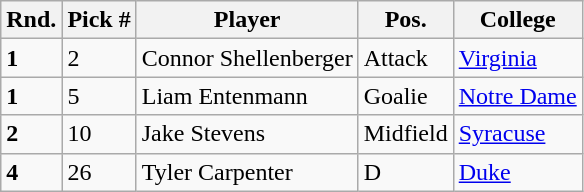<table class="wikitable">
<tr>
<th>Rnd.</th>
<th>Pick #</th>
<th>Player</th>
<th>Pos.</th>
<th>College</th>
</tr>
<tr>
<td><strong>1</strong></td>
<td>2</td>
<td>Connor Shellenberger</td>
<td>Attack</td>
<td><a href='#'>Virginia</a></td>
</tr>
<tr>
<td><strong>1</strong></td>
<td>5</td>
<td>Liam Entenmann</td>
<td>Goalie</td>
<td><a href='#'>Notre Dame</a></td>
</tr>
<tr>
<td><strong>2</strong></td>
<td>10</td>
<td>Jake Stevens</td>
<td>Midfield</td>
<td><a href='#'>Syracuse</a></td>
</tr>
<tr>
<td><strong>4</strong></td>
<td>26</td>
<td>Tyler Carpenter</td>
<td>D</td>
<td><a href='#'>Duke</a></td>
</tr>
</table>
